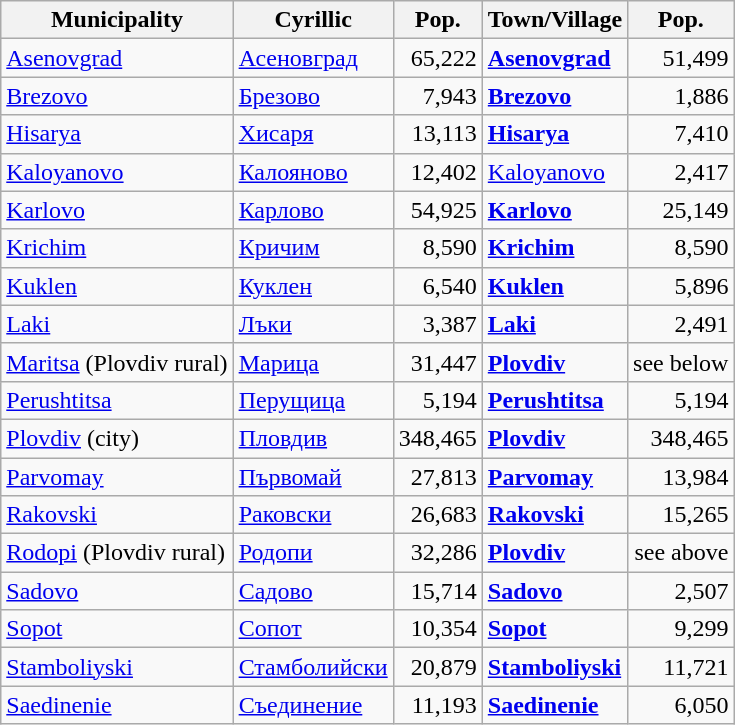<table class="wikitable sortable">
<tr>
<th>Municipality</th>
<th>Cyrillic</th>
<th>Pop.</th>
<th>Town/Village</th>
<th>Pop.</th>
</tr>
<tr>
<td><a href='#'>Asenovgrad</a></td>
<td><a href='#'>Асеновград</a></td>
<td style="text-align:right;">65,222</td>
<td><strong><a href='#'>Asenovgrad</a></strong></td>
<td style="text-align:right;">51,499</td>
</tr>
<tr>
<td><a href='#'>Brezovo</a></td>
<td><a href='#'>Брезово</a></td>
<td style="text-align:right;">7,943</td>
<td><strong><a href='#'>Brezovo</a></strong></td>
<td style="text-align:right;">1,886</td>
</tr>
<tr>
<td><a href='#'>Hisarya</a></td>
<td><a href='#'>Хисаря</a></td>
<td style="text-align:right;">13,113</td>
<td><strong><a href='#'>Hisarya</a></strong></td>
<td style="text-align:right;">7,410</td>
</tr>
<tr>
<td><a href='#'>Kaloyanovo</a></td>
<td><a href='#'>Калояново</a></td>
<td style="text-align:right;">12,402</td>
<td><a href='#'>Kaloyanovo</a></td>
<td style="text-align:right;">2,417</td>
</tr>
<tr>
<td><a href='#'>Karlovo</a></td>
<td><a href='#'>Карлово</a></td>
<td style="text-align:right;">54,925</td>
<td><strong><a href='#'>Karlovo</a></strong></td>
<td style="text-align:right;">25,149</td>
</tr>
<tr>
<td><a href='#'>Krichim</a></td>
<td><a href='#'>Кричим</a></td>
<td style="text-align:right;">8,590</td>
<td><strong><a href='#'>Krichim</a></strong></td>
<td style="text-align:right;">8,590</td>
</tr>
<tr>
<td><a href='#'>Kuklen</a></td>
<td><a href='#'>Куклен</a></td>
<td style="text-align:right;">6,540</td>
<td><strong><a href='#'>Kuklen</a></strong></td>
<td style="text-align:right;">5,896</td>
</tr>
<tr>
<td><a href='#'>Laki</a></td>
<td><a href='#'>Лъки</a></td>
<td style="text-align:right;">3,387</td>
<td><strong><a href='#'>Laki</a></strong></td>
<td style="text-align:right;">2,491</td>
</tr>
<tr>
<td><a href='#'>Maritsa</a> (Plovdiv rural)</td>
<td><a href='#'>Марица</a></td>
<td style="text-align:right;">31,447</td>
<td><strong><a href='#'>Plovdiv</a></strong></td>
<td style="text-align:right;">see below</td>
</tr>
<tr>
<td><a href='#'>Perushtitsa</a></td>
<td><a href='#'>Перущица</a></td>
<td style="text-align:right;">5,194</td>
<td><strong><a href='#'>Perushtitsa</a></strong></td>
<td style="text-align:right;">5,194</td>
</tr>
<tr>
<td><a href='#'>Plovdiv</a> (city)</td>
<td><a href='#'>Пловдив</a></td>
<td style="text-align:right;">348,465</td>
<td><strong><a href='#'>Plovdiv</a></strong></td>
<td style="text-align:right;">348,465</td>
</tr>
<tr>
<td><a href='#'>Parvomay</a></td>
<td><a href='#'>Първомай</a></td>
<td style="text-align:right;">27,813</td>
<td><strong><a href='#'>Parvomay</a></strong></td>
<td style="text-align:right;">13,984</td>
</tr>
<tr>
<td><a href='#'>Rakovski</a></td>
<td><a href='#'>Раковски</a></td>
<td style="text-align:right;">26,683</td>
<td><strong><a href='#'>Rakovski</a></strong></td>
<td style="text-align:right;">15,265</td>
</tr>
<tr>
<td><a href='#'>Rodopi</a> (Plovdiv rural)</td>
<td><a href='#'>Родопи</a></td>
<td style="text-align:right;">32,286</td>
<td><strong><a href='#'>Plovdiv</a></strong></td>
<td style="text-align:right;">see above</td>
</tr>
<tr>
<td><a href='#'>Sadovo</a></td>
<td><a href='#'>Садово</a></td>
<td style="text-align:right;">15,714</td>
<td><strong><a href='#'>Sadovo</a></strong></td>
<td style="text-align:right;">2,507</td>
</tr>
<tr>
<td><a href='#'>Sopot</a></td>
<td><a href='#'>Сопот</a></td>
<td style="text-align:right;">10,354</td>
<td><strong><a href='#'>Sopot</a></strong></td>
<td style="text-align:right;">9,299</td>
</tr>
<tr>
<td><a href='#'>Stamboliyski</a></td>
<td><a href='#'>Стамболийски</a></td>
<td style="text-align:right;">20,879</td>
<td><strong><a href='#'>Stamboliyski</a></strong></td>
<td style="text-align:right;">11,721</td>
</tr>
<tr>
<td><a href='#'>Saedinenie</a></td>
<td><a href='#'>Съединение</a></td>
<td style="text-align:right;">11,193</td>
<td><strong><a href='#'>Saedinenie</a></strong></td>
<td style="text-align:right;">6,050</td>
</tr>
</table>
